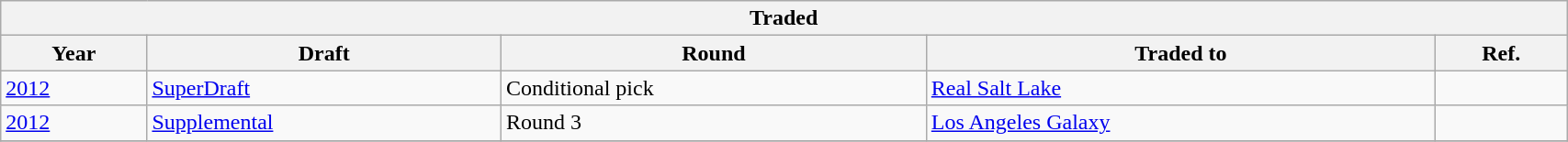<table class="wikitable" style="width:90%">
<tr>
<th colspan=5>Traded</th>
</tr>
<tr>
<th>Year</th>
<th>Draft</th>
<th>Round</th>
<th>Traded to</th>
<th>Ref.</th>
</tr>
<tr>
<td><a href='#'>2012</a></td>
<td><a href='#'>SuperDraft</a></td>
<td>Conditional pick</td>
<td><a href='#'>Real Salt Lake</a></td>
<td align=center></td>
</tr>
<tr>
<td><a href='#'>2012</a></td>
<td><a href='#'>Supplemental</a></td>
<td>Round 3</td>
<td><a href='#'>Los Angeles Galaxy</a></td>
<td align=center></td>
</tr>
<tr>
</tr>
</table>
